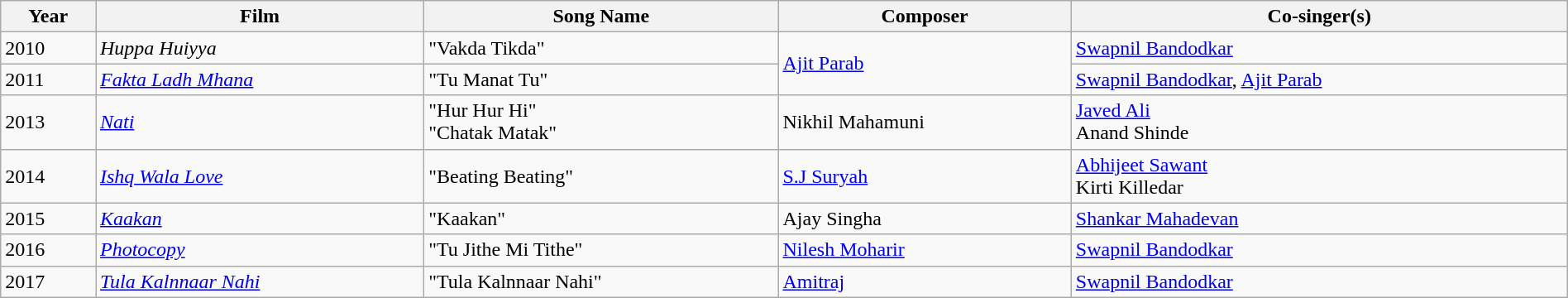<table class="wikitable sortable" width="100%">
<tr>
<th>Year</th>
<th>Film</th>
<th>Song Name</th>
<th>Composer</th>
<th>Co-singer(s)</th>
</tr>
<tr>
<td>2010</td>
<td><em>Huppa Huiyya</em></td>
<td>"Vakda Tikda"</td>
<td rowspan="2"><a href='#'>Ajit Parab</a></td>
<td><a href='#'>Swapnil Bandodkar</a></td>
</tr>
<tr>
<td>2011</td>
<td><em><a href='#'>Fakta Ladh Mhana</a></em></td>
<td>"Tu Manat Tu"</td>
<td><a href='#'>Swapnil Bandodkar</a>, <a href='#'>Ajit Parab</a></td>
</tr>
<tr>
<td>2013</td>
<td><em><a href='#'>Nati</a></em></td>
<td>"Hur Hur Hi"<br>"Chatak Matak"</td>
<td>Nikhil Mahamuni</td>
<td><a href='#'>Javed Ali</a><br>Anand Shinde</td>
</tr>
<tr>
<td>2014</td>
<td><em><a href='#'>Ishq Wala Love</a></em></td>
<td>"Beating Beating"</td>
<td><a href='#'>S.J Suryah</a></td>
<td><a href='#'>Abhijeet Sawant</a><br>Kirti Killedar</td>
</tr>
<tr>
<td>2015</td>
<td><em><a href='#'>Kaakan</a></em></td>
<td>"Kaakan"</td>
<td>Ajay Singha</td>
<td><a href='#'>Shankar Mahadevan</a></td>
</tr>
<tr>
<td>2016</td>
<td><em><a href='#'>Photocopy</a></em></td>
<td>"Tu Jithe Mi Tithe"</td>
<td><a href='#'>Nilesh Moharir</a></td>
<td><a href='#'>Swapnil Bandodkar</a></td>
</tr>
<tr>
<td>2017</td>
<td><em><a href='#'>Tula Kalnnaar Nahi</a></em></td>
<td>"Tula Kalnnaar Nahi"</td>
<td><a href='#'>Amitraj</a></td>
<td><a href='#'>Swapnil Bandodkar</a></td>
</tr>
</table>
